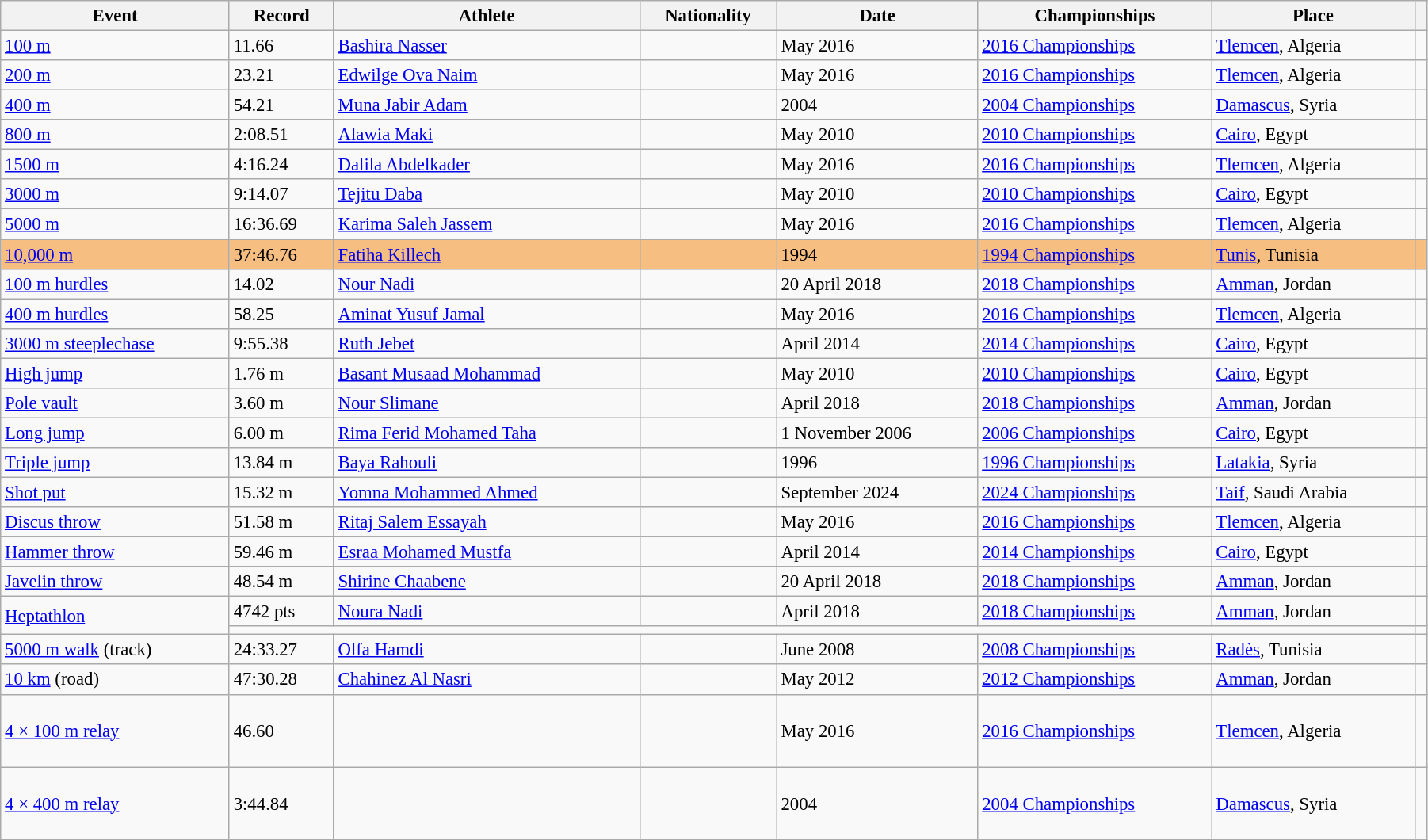<table class="wikitable" style="font-size:95%; width: 95%;">
<tr>
<th>Event</th>
<th>Record</th>
<th>Athlete</th>
<th>Nationality</th>
<th>Date</th>
<th>Championships</th>
<th>Place</th>
<th></th>
</tr>
<tr>
<td><a href='#'>100 m</a></td>
<td>11.66</td>
<td><a href='#'>Bashira Nasser</a></td>
<td></td>
<td>May 2016</td>
<td><a href='#'>2016 Championships</a></td>
<td> <a href='#'>Tlemcen</a>, Algeria</td>
<td></td>
</tr>
<tr>
<td><a href='#'>200 m</a></td>
<td>23.21</td>
<td><a href='#'>Edwilge Ova Naim</a></td>
<td></td>
<td>May 2016</td>
<td><a href='#'>2016 Championships</a></td>
<td> <a href='#'>Tlemcen</a>, Algeria</td>
<td></td>
</tr>
<tr>
<td><a href='#'>400 m</a></td>
<td>54.21</td>
<td><a href='#'>Muna Jabir Adam</a></td>
<td></td>
<td>2004</td>
<td><a href='#'>2004 Championships</a></td>
<td> <a href='#'>Damascus</a>, Syria</td>
<td></td>
</tr>
<tr>
<td><a href='#'>800 m</a></td>
<td>2:08.51</td>
<td><a href='#'>Alawia Maki</a></td>
<td></td>
<td>May 2010</td>
<td><a href='#'>2010 Championships</a></td>
<td> <a href='#'>Cairo</a>, Egypt</td>
<td></td>
</tr>
<tr>
<td><a href='#'>1500 m</a></td>
<td>4:16.24</td>
<td><a href='#'>Dalila Abdelkader</a></td>
<td></td>
<td>May 2016</td>
<td><a href='#'>2016 Championships</a></td>
<td> <a href='#'>Tlemcen</a>, Algeria</td>
<td></td>
</tr>
<tr>
<td><a href='#'>3000 m</a></td>
<td>9:14.07</td>
<td><a href='#'>Tejitu Daba</a></td>
<td></td>
<td>May 2010</td>
<td><a href='#'>2010 Championships</a></td>
<td> <a href='#'>Cairo</a>, Egypt</td>
<td></td>
</tr>
<tr>
<td><a href='#'>5000 m</a></td>
<td>16:36.69</td>
<td><a href='#'>Karima Saleh Jassem</a></td>
<td></td>
<td>May 2016</td>
<td><a href='#'>2016 Championships</a></td>
<td> <a href='#'>Tlemcen</a>, Algeria</td>
<td></td>
</tr>
<tr bgcolor=#F7BE81>
<td><a href='#'>10,000 m</a></td>
<td>37:46.76</td>
<td><a href='#'>Fatiha Killech</a></td>
<td></td>
<td>1994</td>
<td><a href='#'>1994 Championships</a></td>
<td> <a href='#'>Tunis</a>, Tunisia</td>
<td></td>
</tr>
<tr>
<td><a href='#'>100 m hurdles</a></td>
<td>14.02</td>
<td><a href='#'>Nour Nadi</a></td>
<td></td>
<td>20 April 2018</td>
<td><a href='#'>2018 Championships</a></td>
<td> <a href='#'>Amman</a>, Jordan</td>
<td></td>
</tr>
<tr>
<td><a href='#'>400 m hurdles</a></td>
<td>58.25</td>
<td><a href='#'>Aminat Yusuf Jamal</a></td>
<td></td>
<td>May 2016</td>
<td><a href='#'>2016 Championships</a></td>
<td> <a href='#'>Tlemcen</a>, Algeria</td>
<td></td>
</tr>
<tr>
<td><a href='#'>3000 m steeplechase</a></td>
<td>9:55.38</td>
<td><a href='#'>Ruth Jebet</a></td>
<td></td>
<td>April 2014</td>
<td><a href='#'>2014 Championships</a></td>
<td> <a href='#'>Cairo</a>, Egypt</td>
<td></td>
</tr>
<tr>
<td><a href='#'>High jump</a></td>
<td>1.76 m</td>
<td><a href='#'>Basant Musaad Mohammad</a></td>
<td></td>
<td>May 2010</td>
<td><a href='#'>2010 Championships</a></td>
<td> <a href='#'>Cairo</a>, Egypt</td>
<td></td>
</tr>
<tr>
<td><a href='#'>Pole vault</a></td>
<td>3.60 m</td>
<td><a href='#'>Nour Slimane</a></td>
<td></td>
<td>April 2018</td>
<td><a href='#'>2018 Championships</a></td>
<td> <a href='#'>Amman</a>, Jordan</td>
<td></td>
</tr>
<tr>
<td><a href='#'>Long jump</a></td>
<td>6.00 m</td>
<td><a href='#'>Rima Ferid Mohamed Taha</a></td>
<td></td>
<td>1 November 2006</td>
<td><a href='#'>2006 Championships</a></td>
<td> <a href='#'>Cairo</a>, Egypt</td>
<td></td>
</tr>
<tr>
<td><a href='#'>Triple jump</a></td>
<td>13.84 m</td>
<td><a href='#'>Baya Rahouli</a></td>
<td></td>
<td>1996</td>
<td><a href='#'>1996 Championships</a></td>
<td> <a href='#'>Latakia</a>, Syria</td>
<td></td>
</tr>
<tr>
<td><a href='#'>Shot put</a></td>
<td>15.32 m</td>
<td><a href='#'>Yomna Mohammed Ahmed</a></td>
<td></td>
<td>September 2024</td>
<td><a href='#'>2024 Championships</a></td>
<td><a href='#'>Taif</a>, Saudi Arabia</td>
<td></td>
</tr>
<tr>
<td><a href='#'>Discus throw</a></td>
<td>51.58 m</td>
<td><a href='#'>Ritaj Salem Essayah</a></td>
<td></td>
<td>May 2016</td>
<td><a href='#'>2016 Championships</a></td>
<td> <a href='#'>Tlemcen</a>, Algeria</td>
<td></td>
</tr>
<tr>
<td><a href='#'>Hammer throw</a></td>
<td>59.46 m</td>
<td><a href='#'>Esraa Mohamed Mustfa</a></td>
<td></td>
<td>April 2014</td>
<td><a href='#'>2014 Championships</a></td>
<td> <a href='#'>Cairo</a>, Egypt</td>
<td></td>
</tr>
<tr>
<td><a href='#'>Javelin throw</a></td>
<td>48.54 m</td>
<td><a href='#'>Shirine Chaabene</a></td>
<td></td>
<td>20 April 2018</td>
<td><a href='#'>2018 Championships</a></td>
<td> <a href='#'>Amman</a>, Jordan</td>
<td></td>
</tr>
<tr>
<td rowspan=2><a href='#'>Heptathlon</a></td>
<td>4742 pts</td>
<td><a href='#'>Noura Nadi</a></td>
<td></td>
<td>April 2018</td>
<td><a href='#'>2018 Championships</a></td>
<td> <a href='#'>Amman</a>, Jordan</td>
<td></td>
</tr>
<tr>
<td colspan=6></td>
<td></td>
</tr>
<tr>
<td><a href='#'>5000 m walk</a> (track)</td>
<td>24:33.27</td>
<td><a href='#'>Olfa Hamdi</a></td>
<td></td>
<td>June 2008</td>
<td><a href='#'>2008 Championships</a></td>
<td> <a href='#'>Radès</a>, Tunisia</td>
<td></td>
</tr>
<tr>
<td><a href='#'>10 km</a> (road)</td>
<td>47:30.28</td>
<td><a href='#'>Chahinez Al Nasri</a></td>
<td></td>
<td>May 2012</td>
<td><a href='#'>2012 Championships</a></td>
<td> <a href='#'>Amman</a>, Jordan</td>
<td></td>
</tr>
<tr>
<td><a href='#'>4 × 100 m relay</a></td>
<td>46.60</td>
<td><br><br><br></td>
<td></td>
<td>May 2016</td>
<td><a href='#'>2016 Championships</a></td>
<td> <a href='#'>Tlemcen</a>, Algeria</td>
<td></td>
</tr>
<tr>
<td><a href='#'>4 × 400 m relay</a></td>
<td>3:44.84</td>
<td><br><br><br></td>
<td></td>
<td>2004</td>
<td><a href='#'>2004 Championships</a></td>
<td> <a href='#'>Damascus</a>, Syria</td>
<td></td>
</tr>
</table>
